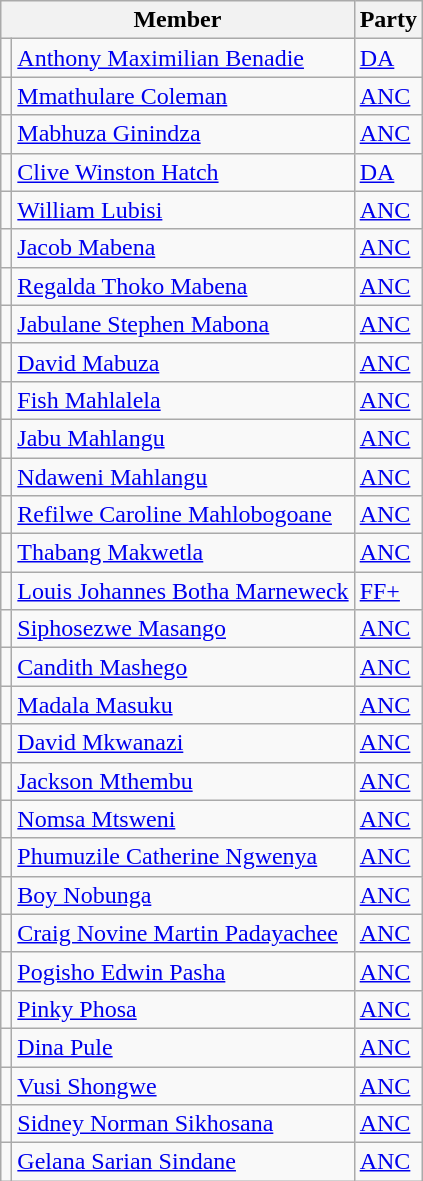<table class="wikitable sortable">
<tr>
<th colspan="2">Member</th>
<th>Party</th>
</tr>
<tr>
<td></td>
<td><a href='#'>Anthony Maximilian Benadie</a></td>
<td><a href='#'>DA</a></td>
</tr>
<tr>
<td></td>
<td><a href='#'>Mmathulare Coleman</a></td>
<td><a href='#'>ANC</a></td>
</tr>
<tr>
<td></td>
<td><a href='#'>Mabhuza Ginindza</a></td>
<td><a href='#'>ANC</a></td>
</tr>
<tr>
<td></td>
<td><a href='#'>Clive Winston Hatch</a></td>
<td><a href='#'>DA</a></td>
</tr>
<tr>
<td></td>
<td><a href='#'>William Lubisi</a></td>
<td><a href='#'>ANC</a></td>
</tr>
<tr>
<td></td>
<td><a href='#'>Jacob Mabena</a></td>
<td><a href='#'>ANC</a></td>
</tr>
<tr>
<td></td>
<td><a href='#'>Regalda Thoko Mabena</a></td>
<td><a href='#'>ANC</a></td>
</tr>
<tr>
<td></td>
<td><a href='#'>Jabulane Stephen Mabona</a></td>
<td><a href='#'>ANC</a></td>
</tr>
<tr>
<td></td>
<td><a href='#'>David Mabuza</a></td>
<td><a href='#'>ANC</a></td>
</tr>
<tr>
<td></td>
<td><a href='#'>Fish Mahlalela</a></td>
<td><a href='#'>ANC</a></td>
</tr>
<tr>
<td></td>
<td><a href='#'>Jabu Mahlangu</a></td>
<td><a href='#'>ANC</a></td>
</tr>
<tr>
<td></td>
<td><a href='#'>Ndaweni Mahlangu</a></td>
<td><a href='#'>ANC</a></td>
</tr>
<tr>
<td></td>
<td><a href='#'>Refilwe Caroline Mahlobogoane</a></td>
<td><a href='#'>ANC</a></td>
</tr>
<tr>
<td></td>
<td><a href='#'>Thabang Makwetla</a></td>
<td><a href='#'>ANC</a></td>
</tr>
<tr>
<td></td>
<td><a href='#'>Louis Johannes Botha Marneweck</a></td>
<td><a href='#'>FF+</a></td>
</tr>
<tr>
<td></td>
<td><a href='#'>Siphosezwe Masango</a></td>
<td><a href='#'>ANC</a></td>
</tr>
<tr>
<td></td>
<td><a href='#'>Candith Mashego</a></td>
<td><a href='#'>ANC</a></td>
</tr>
<tr>
<td></td>
<td><a href='#'>Madala Masuku</a></td>
<td><a href='#'>ANC</a></td>
</tr>
<tr>
<td></td>
<td><a href='#'>David Mkwanazi</a></td>
<td><a href='#'>ANC</a></td>
</tr>
<tr>
<td></td>
<td><a href='#'>Jackson Mthembu</a></td>
<td><a href='#'>ANC</a></td>
</tr>
<tr>
<td></td>
<td><a href='#'>Nomsa Mtsweni</a></td>
<td><a href='#'>ANC</a></td>
</tr>
<tr>
<td></td>
<td><a href='#'>Phumuzile Catherine Ngwenya</a></td>
<td><a href='#'>ANC</a></td>
</tr>
<tr>
<td></td>
<td><a href='#'>Boy Nobunga</a></td>
<td><a href='#'>ANC</a></td>
</tr>
<tr>
<td></td>
<td><a href='#'>Craig Novine Martin Padayachee</a></td>
<td><a href='#'>ANC</a></td>
</tr>
<tr>
<td></td>
<td><a href='#'>Pogisho Edwin Pasha</a></td>
<td><a href='#'>ANC</a></td>
</tr>
<tr>
<td></td>
<td><a href='#'>Pinky Phosa</a></td>
<td><a href='#'>ANC</a></td>
</tr>
<tr>
<td></td>
<td><a href='#'>Dina Pule</a></td>
<td><a href='#'>ANC</a></td>
</tr>
<tr>
<td></td>
<td><a href='#'>Vusi Shongwe</a></td>
<td><a href='#'>ANC</a></td>
</tr>
<tr>
<td></td>
<td><a href='#'>Sidney Norman Sikhosana</a></td>
<td><a href='#'>ANC</a></td>
</tr>
<tr>
<td></td>
<td><a href='#'>Gelana Sarian Sindane</a></td>
<td><a href='#'>ANC</a></td>
</tr>
</table>
